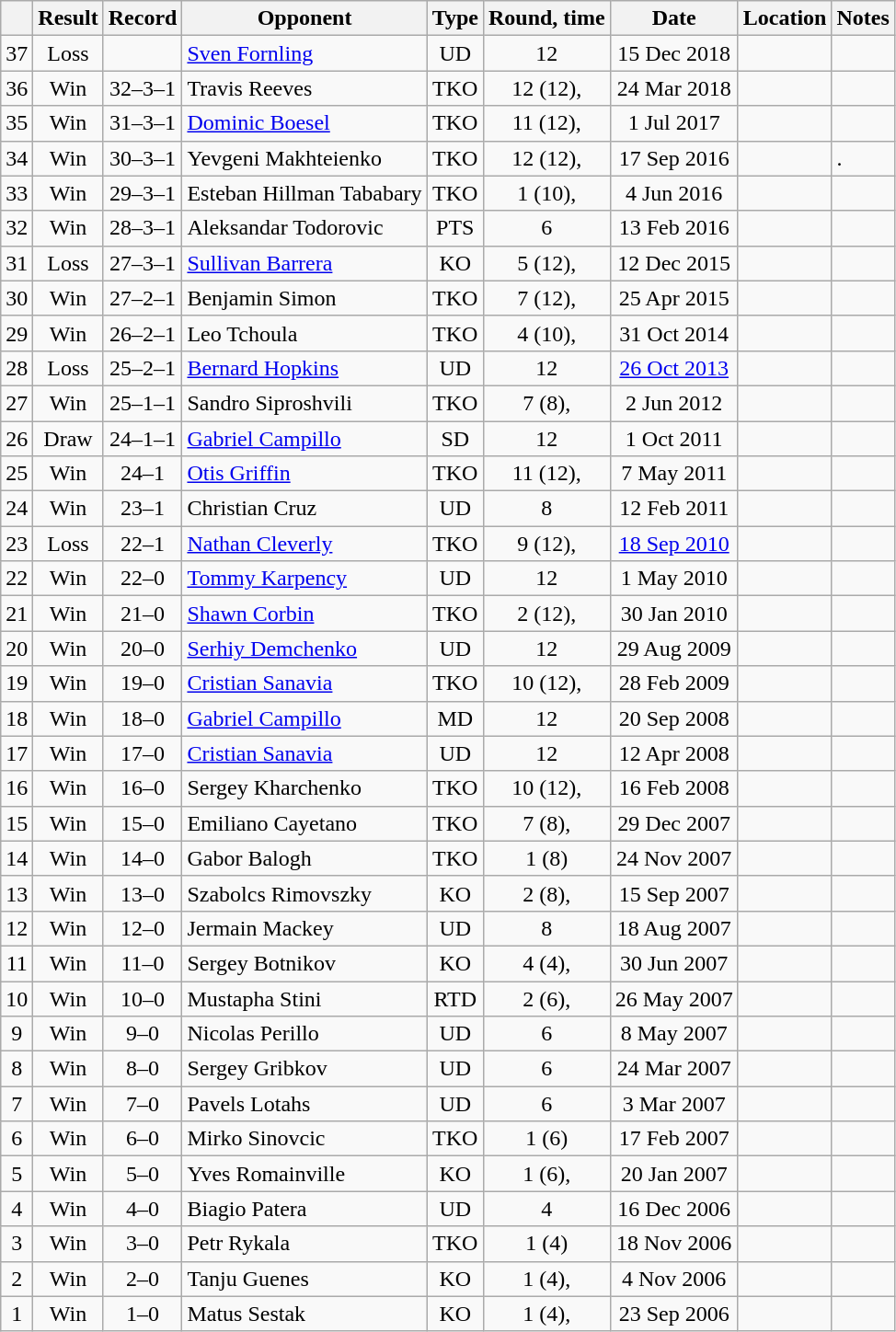<table class="wikitable" style="text-align:center">
<tr>
<th></th>
<th>Result</th>
<th>Record</th>
<th>Opponent</th>
<th>Type</th>
<th>Round, time</th>
<th>Date</th>
<th>Location</th>
<th>Notes</th>
</tr>
<tr>
<td>37</td>
<td>Loss</td>
<td></td>
<td style="text-align:left;"><a href='#'>Sven Fornling</a></td>
<td>UD</td>
<td>12</td>
<td>15 Dec 2018</td>
<td style="text-align:left;"></td>
<td style="text-align:left;"></td>
</tr>
<tr>
<td>36</td>
<td>Win</td>
<td>32–3–1</td>
<td style="text-align:left;">Travis Reeves</td>
<td>TKO</td>
<td>12 (12), </td>
<td>24 Mar 2018</td>
<td style="text-align:left;"></td>
<td style="text-align:left;"></td>
</tr>
<tr>
<td>35</td>
<td>Win</td>
<td>31–3–1</td>
<td style="text-align:left;"><a href='#'>Dominic Boesel</a></td>
<td>TKO</td>
<td>11 (12), </td>
<td>1 Jul 2017</td>
<td style="text-align:left;"></td>
<td style="text-align:left;"></td>
</tr>
<tr>
<td>34</td>
<td>Win</td>
<td>30–3–1</td>
<td style="text-align:left;">Yevgeni Makhteienko</td>
<td>TKO</td>
<td>12 (12), </td>
<td>17 Sep 2016</td>
<td style="text-align:left;"></td>
<td style="text-align:left;">.</td>
</tr>
<tr>
<td>33</td>
<td>Win</td>
<td>29–3–1</td>
<td style="text-align:left;">Esteban Hillman Tababary</td>
<td>TKO</td>
<td>1 (10), </td>
<td>4 Jun 2016</td>
<td style="text-align:left;"></td>
<td></td>
</tr>
<tr>
<td>32</td>
<td>Win</td>
<td>28–3–1</td>
<td style="text-align:left;">Aleksandar Todorovic</td>
<td>PTS</td>
<td>6</td>
<td>13 Feb 2016</td>
<td style="text-align:left;"></td>
<td></td>
</tr>
<tr>
<td>31</td>
<td>Loss</td>
<td>27–3–1</td>
<td style="text-align:left;"><a href='#'>Sullivan Barrera</a></td>
<td>KO</td>
<td>5 (12), </td>
<td>12 Dec 2015</td>
<td style="text-align:left;"></td>
<td style="text-align:left;"></td>
</tr>
<tr>
<td>30</td>
<td>Win</td>
<td>27–2–1</td>
<td style="text-align:left;">Benjamin Simon</td>
<td>TKO</td>
<td>7 (12), </td>
<td>25 Apr 2015</td>
<td style="text-align:left;"></td>
<td style="text-align:left;"></td>
</tr>
<tr>
<td>29</td>
<td>Win</td>
<td>26–2–1</td>
<td style="text-align:left;">Leo Tchoula</td>
<td>TKO</td>
<td>4 (10), </td>
<td>31 Oct 2014</td>
<td style="text-align:left;"></td>
<td></td>
</tr>
<tr>
<td>28</td>
<td>Loss</td>
<td>25–2–1</td>
<td style="text-align:left;"><a href='#'>Bernard Hopkins</a></td>
<td>UD</td>
<td>12</td>
<td><a href='#'>26 Oct 2013</a></td>
<td style="text-align:left;"></td>
<td style="text-align:left;"></td>
</tr>
<tr>
<td>27</td>
<td>Win</td>
<td>25–1–1</td>
<td style="text-align:left;">Sandro Siproshvili</td>
<td>TKO</td>
<td>7 (8), </td>
<td>2 Jun 2012</td>
<td style="text-align:left;"></td>
<td></td>
</tr>
<tr>
<td>26</td>
<td>Draw</td>
<td>24–1–1</td>
<td style="text-align:left;"><a href='#'>Gabriel Campillo</a></td>
<td>SD</td>
<td>12</td>
<td>1 Oct 2011</td>
<td style="text-align:left;"></td>
<td style="text-align:left;"></td>
</tr>
<tr>
<td>25</td>
<td>Win</td>
<td>24–1</td>
<td style="text-align:left;"><a href='#'>Otis Griffin</a></td>
<td>TKO</td>
<td>11 (12), </td>
<td>7 May 2011</td>
<td style="text-align:left;"></td>
<td style="text-align:left;"></td>
</tr>
<tr>
<td>24</td>
<td>Win</td>
<td>23–1</td>
<td style="text-align:left;">Christian Cruz</td>
<td>UD</td>
<td>8</td>
<td>12 Feb 2011</td>
<td style="text-align:left;"></td>
<td></td>
</tr>
<tr>
<td>23</td>
<td>Loss</td>
<td>22–1</td>
<td style="text-align:left;"><a href='#'>Nathan Cleverly</a></td>
<td>TKO</td>
<td>9 (12), </td>
<td><a href='#'>18 Sep 2010</a></td>
<td style="text-align:left;"></td>
<td></td>
</tr>
<tr>
<td>22</td>
<td>Win</td>
<td>22–0</td>
<td style="text-align:left;"><a href='#'>Tommy Karpency</a></td>
<td>UD</td>
<td>12</td>
<td>1 May 2010</td>
<td style="text-align:left;"></td>
<td style="text-align:left;"></td>
</tr>
<tr>
<td>21</td>
<td>Win</td>
<td>21–0</td>
<td style="text-align:left;"><a href='#'>Shawn Corbin</a></td>
<td>TKO</td>
<td>2 (12), </td>
<td>30 Jan 2010</td>
<td style="text-align:left;"></td>
<td style="text-align:left;"></td>
</tr>
<tr>
<td>20</td>
<td>Win</td>
<td>20–0</td>
<td style="text-align:left;"><a href='#'>Serhiy Demchenko</a></td>
<td>UD</td>
<td>12</td>
<td>29 Aug 2009</td>
<td style="text-align:left;"></td>
<td style="text-align:left;"></td>
</tr>
<tr>
<td>19</td>
<td>Win</td>
<td>19–0</td>
<td style="text-align:left;"><a href='#'>Cristian Sanavia</a></td>
<td>TKO</td>
<td>10 (12), </td>
<td>28 Feb 2009</td>
<td style="text-align:left;"></td>
<td style="text-align:left;"></td>
</tr>
<tr>
<td>18</td>
<td>Win</td>
<td>18–0</td>
<td style="text-align:left;"><a href='#'>Gabriel Campillo</a></td>
<td>MD</td>
<td>12</td>
<td>20 Sep 2008</td>
<td style="text-align:left;"></td>
<td style="text-align:left;"></td>
</tr>
<tr>
<td>17</td>
<td>Win</td>
<td>17–0</td>
<td style="text-align:left;"><a href='#'>Cristian Sanavia</a></td>
<td>UD</td>
<td>12</td>
<td>12 Apr 2008</td>
<td style="text-align:left;"></td>
<td style="text-align:left;"></td>
</tr>
<tr>
<td>16</td>
<td>Win</td>
<td>16–0</td>
<td style="text-align:left;">Sergey Kharchenko</td>
<td>TKO</td>
<td>10 (12), </td>
<td>16 Feb 2008</td>
<td style="text-align:left;"></td>
<td style="text-align:left;"></td>
</tr>
<tr>
<td>15</td>
<td>Win</td>
<td>15–0</td>
<td style="text-align:left;">Emiliano Cayetano</td>
<td>TKO</td>
<td>7 (8), </td>
<td>29 Dec 2007</td>
<td style="text-align:left;"></td>
<td></td>
</tr>
<tr>
<td>14</td>
<td>Win</td>
<td>14–0</td>
<td style="text-align:left;">Gabor Balogh</td>
<td>TKO</td>
<td>1 (8)</td>
<td>24 Nov 2007</td>
<td style="text-align:left;"></td>
<td></td>
</tr>
<tr>
<td>13</td>
<td>Win</td>
<td>13–0</td>
<td style="text-align:left;">Szabolcs Rimovszky</td>
<td>KO</td>
<td>2 (8), </td>
<td>15 Sep 2007</td>
<td style="text-align:left;"></td>
<td></td>
</tr>
<tr>
<td>12</td>
<td>Win</td>
<td>12–0</td>
<td style="text-align:left;">Jermain Mackey</td>
<td>UD</td>
<td>8</td>
<td>18 Aug 2007</td>
<td style="text-align:left;"></td>
<td></td>
</tr>
<tr>
<td>11</td>
<td>Win</td>
<td>11–0</td>
<td style="text-align:left;">Sergey Botnikov</td>
<td>KO</td>
<td>4 (4), </td>
<td>30 Jun 2007</td>
<td style="text-align:left;"></td>
<td></td>
</tr>
<tr>
<td>10</td>
<td>Win</td>
<td>10–0</td>
<td style="text-align:left;">Mustapha Stini</td>
<td>RTD</td>
<td>2 (6), </td>
<td>26 May 2007</td>
<td style="text-align:left;"></td>
<td></td>
</tr>
<tr>
<td>9</td>
<td>Win</td>
<td>9–0</td>
<td style="text-align:left;">Nicolas Perillo</td>
<td>UD</td>
<td>6</td>
<td>8 May 2007</td>
<td style="text-align:left;"></td>
<td></td>
</tr>
<tr>
<td>8</td>
<td>Win</td>
<td>8–0</td>
<td style="text-align:left;">Sergey Gribkov</td>
<td>UD</td>
<td>6</td>
<td>24 Mar 2007</td>
<td style="text-align:left;"></td>
<td></td>
</tr>
<tr>
<td>7</td>
<td>Win</td>
<td>7–0</td>
<td style="text-align:left;">Pavels Lotahs</td>
<td>UD</td>
<td>6</td>
<td>3 Mar 2007</td>
<td style="text-align:left;"></td>
<td></td>
</tr>
<tr>
<td>6</td>
<td>Win</td>
<td>6–0</td>
<td style="text-align:left;">Mirko Sinovcic</td>
<td>TKO</td>
<td>1 (6)</td>
<td>17 Feb 2007</td>
<td style="text-align:left;"></td>
<td></td>
</tr>
<tr>
<td>5</td>
<td>Win</td>
<td>5–0</td>
<td style="text-align:left;">Yves Romainville</td>
<td>KO</td>
<td>1 (6), </td>
<td>20 Jan 2007</td>
<td style="text-align:left;"></td>
<td></td>
</tr>
<tr>
<td>4</td>
<td>Win</td>
<td>4–0</td>
<td style="text-align:left;">Biagio Patera</td>
<td>UD</td>
<td>4</td>
<td>16 Dec 2006</td>
<td style="text-align:left;"></td>
<td></td>
</tr>
<tr>
<td>3</td>
<td>Win</td>
<td>3–0</td>
<td style="text-align:left;">Petr Rykala</td>
<td>TKO</td>
<td>1 (4)</td>
<td>18 Nov 2006</td>
<td style="text-align:left;"></td>
<td></td>
</tr>
<tr>
<td>2</td>
<td>Win</td>
<td>2–0</td>
<td style="text-align:left;">Tanju Guenes</td>
<td>KO</td>
<td>1 (4), </td>
<td>4 Nov 2006</td>
<td style="text-align:left;"></td>
<td></td>
</tr>
<tr>
<td>1</td>
<td>Win</td>
<td>1–0</td>
<td style="text-align:left;">Matus Sestak</td>
<td>KO</td>
<td>1 (4), </td>
<td>23 Sep 2006</td>
<td style="text-align:left;"></td>
<td></td>
</tr>
</table>
